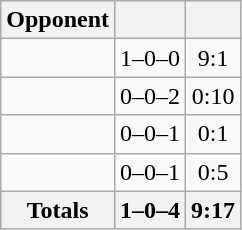<table class="wikitable">
<tr>
<th>Opponent</th>
<th></th>
<th></th>
</tr>
<tr>
<td></td>
<td align=center>1–0–0</td>
<td align=center>9:1</td>
</tr>
<tr>
<td></td>
<td align=center>0–0–2</td>
<td align=center>0:10</td>
</tr>
<tr>
<td></td>
<td align=center>0–0–1</td>
<td align=center>0:1</td>
</tr>
<tr>
<td></td>
<td align=center>0–0–1</td>
<td align=center>0:5</td>
</tr>
<tr>
<th>Totals</th>
<th>1–0–4</th>
<th>9:17</th>
</tr>
</table>
